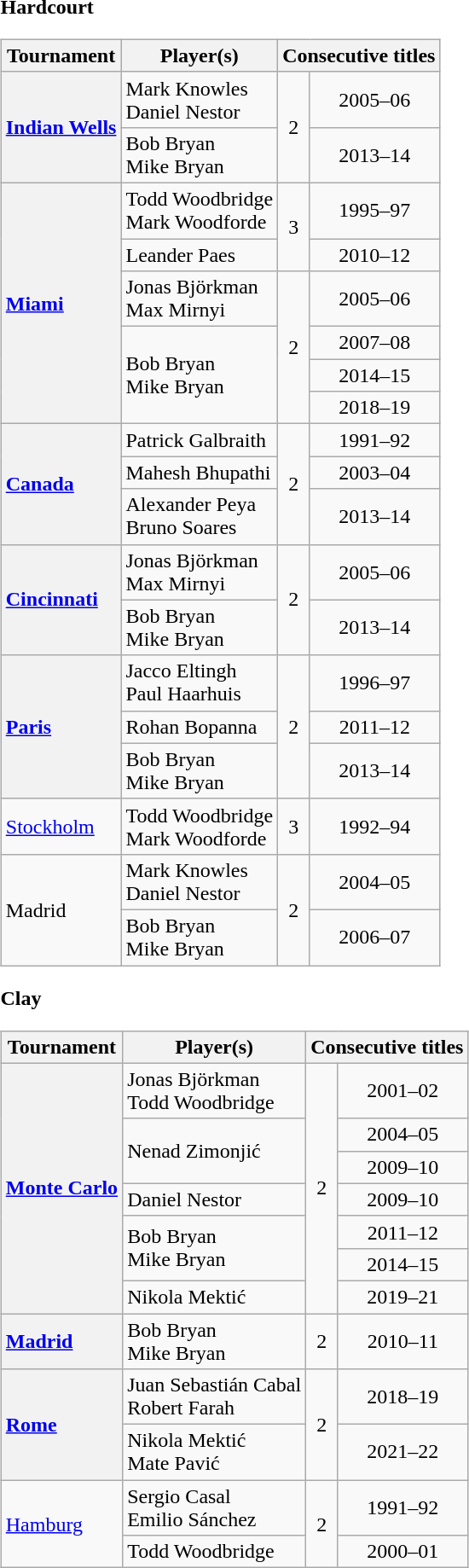<table>
<tr style="vertical-align:top">
<td><br><strong>Hardcourt</strong><table class="wikitable nowrap" style="text-align:center">
<tr>
<th scope="col">Tournament</th>
<th scope="col">Player(s)</th>
<th scope="col" colspan="2">Consecutive titles</th>
</tr>
<tr>
<th scope="row" rowspan="2" style="text-align: left;"><a href='#'>Indian Wells</a></th>
<td style="text-align: left;"> Mark Knowles <br>  Daniel Nestor</td>
<td rowspan=2>2</td>
<td>2005–06</td>
</tr>
<tr>
<td style="text-align: left;"> Bob Bryan <br>  Mike Bryan</td>
<td>2013–14</td>
</tr>
<tr>
<th scope="row" rowspan="6" style="text-align: left;"><a href='#'>Miami</a></th>
<td style="text-align: left;"> Todd Woodbridge <br>  Mark Woodforde</td>
<td rowspan="2">3</td>
<td>1995–97</td>
</tr>
<tr>
<td style="text-align: left;"> Leander Paes</td>
<td>2010–12</td>
</tr>
<tr>
<td style="text-align: left;"> Jonas Björkman <br>  Max Mirnyi</td>
<td rowspan="4">2</td>
<td>2005–06</td>
</tr>
<tr>
<td rowspan="3" style="text-align: left;"> Bob Bryan <br>  Mike Bryan</td>
<td>2007–08</td>
</tr>
<tr>
<td>2014–15</td>
</tr>
<tr>
<td>2018–19</td>
</tr>
<tr>
<th scope="row" rowspan="3" style="text-align: left;"><a href='#'>Canada</a></th>
<td style="text-align: left;"> Patrick Galbraith</td>
<td rowspan="3">2</td>
<td>1991–92</td>
</tr>
<tr>
<td style="text-align: left;"> Mahesh Bhupathi</td>
<td>2003–04</td>
</tr>
<tr>
<td style="text-align: left;"> Alexander Peya <br>  Bruno Soares</td>
<td>2013–14</td>
</tr>
<tr>
<th scope="row" rowspan="2" style="text-align: left;"><a href='#'>Cincinnati</a></th>
<td style="text-align: left;"> Jonas Björkman <br>  Max Mirnyi</td>
<td rowspan="2">2</td>
<td>2005–06</td>
</tr>
<tr>
<td style="text-align: left;"> Bob Bryan <br>  Mike Bryan</td>
<td>2013–14</td>
</tr>
<tr>
<th scope="row" rowspan="3" style="text-align: left;"><a href='#'>Paris</a></th>
<td style="text-align: left;"> Jacco Eltingh <br>  Paul Haarhuis</td>
<td rowspan="3">2</td>
<td>1996–97</td>
</tr>
<tr>
<td style="text-align: left;"> Rohan Bopanna</td>
<td>2011–12</td>
</tr>
<tr>
<td style="text-align: left;"> Bob Bryan <br>  Mike Bryan</td>
<td>2013–14</td>
</tr>
<tr>
<td style="text-align: left;"><a href='#'>Stockholm</a></td>
<td style="text-align: left;"> Todd Woodbridge <br>  Mark Woodforde</td>
<td>3</td>
<td>1992–94</td>
</tr>
<tr>
<td rowspan="2" style="text-align: left;">Madrid</td>
<td style="text-align: left;"> Mark Knowles <br>  Daniel Nestor</td>
<td rowspan="2">2</td>
<td>2004–05</td>
</tr>
<tr>
<td style="text-align: left;"> Bob Bryan <br>  Mike Bryan</td>
<td>2006–07</td>
</tr>
</table>


<strong>Clay</strong><table class="wikitable nowrap" style="text-align:center">
<tr>
<th scope="col">Tournament</th>
<th scope="col">Player(s)</th>
<th scope="col" colspan="2">Consecutive titles</th>
</tr>
<tr>
<th scope="row" rowspan="7" style="text-align: left;"><a href='#'>Monte Carlo</a></th>
<td style="text-align: left;"> Jonas Björkman <br>  Todd Woodbridge</td>
<td rowspan="7">2</td>
<td>2001–02</td>
</tr>
<tr>
<td rowspan="2" style="text-align: left;"> Nenad Zimonjić</td>
<td>2004–05</td>
</tr>
<tr>
<td>2009–10</td>
</tr>
<tr>
<td style="text-align: left;"> Daniel Nestor</td>
<td>2009–10</td>
</tr>
<tr>
<td rowspan="2" style="text-align: left;"> Bob Bryan <br>  Mike Bryan</td>
<td>2011–12</td>
</tr>
<tr>
<td>2014–15</td>
</tr>
<tr>
<td style="text-align: left;"> Nikola Mektić</td>
<td>2019–21</td>
</tr>
<tr>
<th scope="row" style="text-align: left;"><a href='#'>Madrid</a></th>
<td style="text-align: left;"> Bob Bryan <br>  Mike Bryan</td>
<td>2</td>
<td>2010–11</td>
</tr>
<tr>
<th scope="row" rowspan="2" style="text-align: left;"><a href='#'>Rome</a></th>
<td style="text-align: left;"> Juan Sebastián Cabal <br>  Robert Farah</td>
<td rowspan="2">2</td>
<td>2018–19</td>
</tr>
<tr>
<td style="text-align: left;"> Nikola Mektić <br>  Mate Pavić</td>
<td>2021–22</td>
</tr>
<tr>
<td rowspan="2" style="text-align: left;"><a href='#'>Hamburg</a></td>
<td style="text-align: left;"> Sergio Casal <br>  Emilio Sánchez</td>
<td rowspan=2>2</td>
<td>1991–92</td>
</tr>
<tr>
<td style="text-align: left;"> Todd Woodbridge</td>
<td>2000–01</td>
</tr>
</table>
</td>
</tr>
</table>
